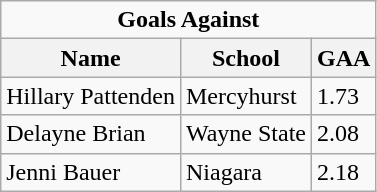<table class="wikitable">
<tr>
<td colspan=3 style="text-align:center;"><strong>Goals Against</strong></td>
</tr>
<tr>
<th>Name</th>
<th>School</th>
<th>GAA</th>
</tr>
<tr>
<td>Hillary Pattenden</td>
<td>Mercyhurst</td>
<td>1.73</td>
</tr>
<tr>
<td>Delayne Brian</td>
<td>Wayne State</td>
<td>2.08</td>
</tr>
<tr>
<td>Jenni Bauer</td>
<td>Niagara</td>
<td>2.18</td>
</tr>
</table>
